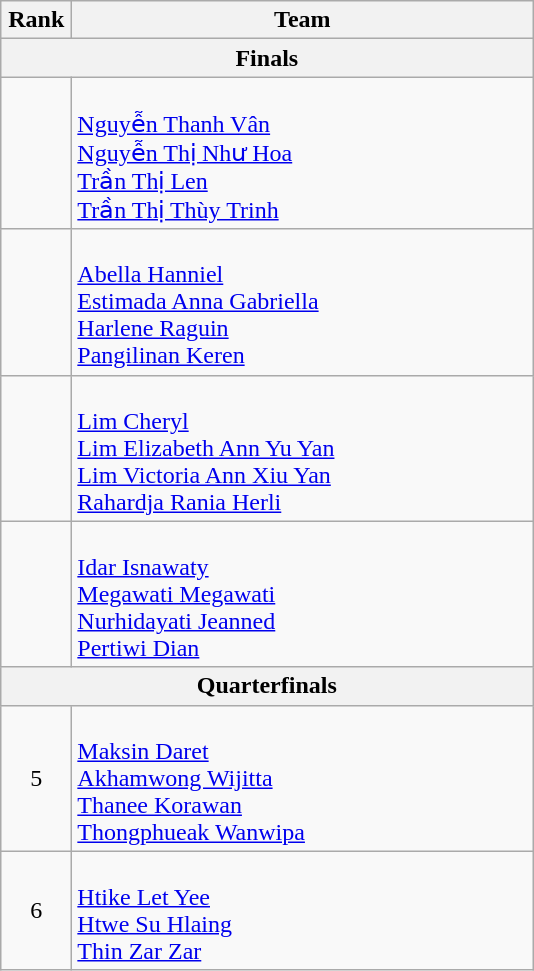<table class="wikitable" style="text-align:center;">
<tr>
<th width=40>Rank</th>
<th width=300>Team</th>
</tr>
<tr>
<th colspan="2">Finals</th>
</tr>
<tr>
<td></td>
<td align=left><br><a href='#'>Nguyễn Thanh Vân</a><br><a href='#'>Nguyễn Thị Như Hoa</a><br><a href='#'>Trần Thị Len</a><br><a href='#'>Trần Thị Thùy Trinh</a></td>
</tr>
<tr>
<td></td>
<td align=left><br><a href='#'>Abella Hanniel</a><br><a href='#'>Estimada Anna Gabriella</a><br><a href='#'>Harlene Raguin</a><br><a href='#'>Pangilinan Keren</a></td>
</tr>
<tr>
<td></td>
<td align=left><br><a href='#'>Lim Cheryl</a><br><a href='#'>Lim Elizabeth Ann Yu Yan</a><br><a href='#'>Lim Victoria Ann Xiu Yan</a><br><a href='#'>Rahardja Rania Herli</a></td>
</tr>
<tr>
<td></td>
<td align=left><br><a href='#'>Idar Isnawaty</a><br><a href='#'>Megawati Megawati</a><br><a href='#'>Nurhidayati Jeanned</a><br><a href='#'>Pertiwi Dian</a></td>
</tr>
<tr>
<th colspan="2">Quarterfinals</th>
</tr>
<tr>
<td>5</td>
<td align=left><br><a href='#'>Maksin Daret</a><br><a href='#'>Akhamwong Wijitta</a><br><a href='#'>Thanee Korawan</a><br><a href='#'>Thongphueak Wanwipa</a></td>
</tr>
<tr>
<td>6</td>
<td align=left><br><a href='#'>Htike Let Yee</a><br><a href='#'>Htwe Su Hlaing</a><br><a href='#'>Thin Zar Zar</a></td>
</tr>
</table>
